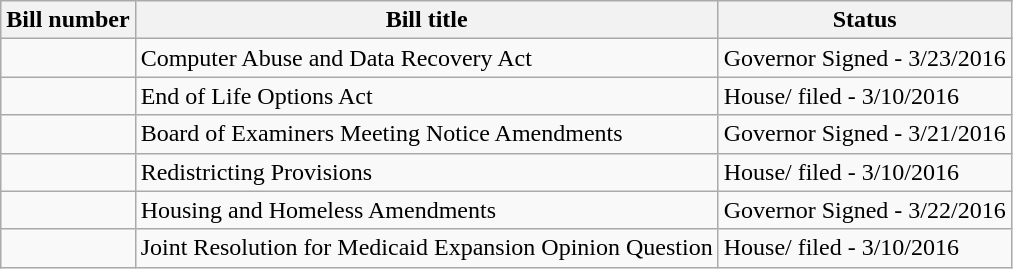<table class="wikitable">
<tr>
<th>Bill number</th>
<th>Bill title</th>
<th>Status</th>
</tr>
<tr>
<td></td>
<td>Computer Abuse and Data Recovery Act</td>
<td>Governor Signed - 3/23/2016</td>
</tr>
<tr>
<td></td>
<td>End of Life Options Act</td>
<td>House/ filed - 3/10/2016</td>
</tr>
<tr>
<td></td>
<td>Board of Examiners Meeting Notice Amendments</td>
<td>Governor Signed - 3/21/2016</td>
</tr>
<tr>
<td></td>
<td>Redistricting Provisions</td>
<td>House/ filed - 3/10/2016</td>
</tr>
<tr>
<td></td>
<td>Housing and Homeless Amendments</td>
<td>Governor Signed - 3/22/2016</td>
</tr>
<tr>
<td></td>
<td>Joint Resolution for Medicaid Expansion Opinion Question</td>
<td>House/ filed - 3/10/2016</td>
</tr>
</table>
